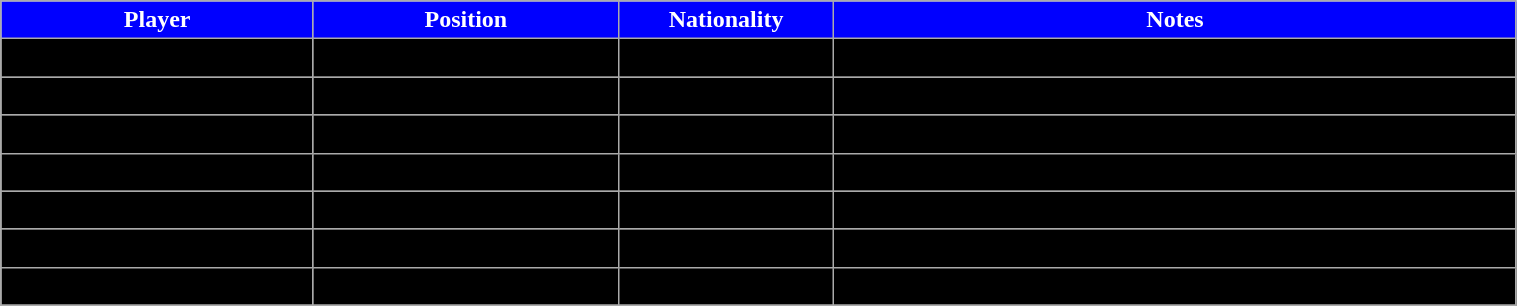<table class="wikitable" width="80%">
<tr align="center"  style="background:blue;color:#FFFFFF;">
<td><strong>Player</strong></td>
<td><strong>Position</strong></td>
<td><strong>Nationality</strong></td>
<td><strong>Notes</strong></td>
</tr>
<tr align="center" bgcolor=" ">
<td>Susan Cavanagh</td>
<td>Forward</td>
<td></td>
<td>Competed at Cushing Academy</td>
</tr>
<tr align="center" bgcolor=" ">
<td>Kelly Harris</td>
<td>Forward</td>
<td></td>
<td>Played for Little Caesars in Detroit</td>
</tr>
<tr align="center" bgcolor=" ">
<td>Carly Haskins</td>
<td>Defense</td>
<td></td>
<td>Hometown is Andover, Minnesota</td>
</tr>
<tr align="center" bgcolor=" ">
<td>Alexandra Lersch</td>
<td>Defense</td>
<td></td>
<td>Competed with Connecticut Polar Bears</td>
</tr>
<tr align="center" bgcolor=" ">
<td>Kaitlin Storo</td>
<td>Forward</td>
<td></td>
<td>Played at Chanhassen High School</td>
</tr>
<tr align="center" bgcolor=" ">
<td>Jessica Stott</td>
<td>Defense</td>
<td></td>
<td>Hails from Niverville, Manitoba</td>
</tr>
<tr align="center" bgcolor=" ">
<td>Viivi Vaattovaara</td>
<td>Forward/Defense</td>
<td></td>
<td>Hails from Veikkola, Finland</td>
</tr>
<tr align="center" bgcolor=" ">
</tr>
</table>
